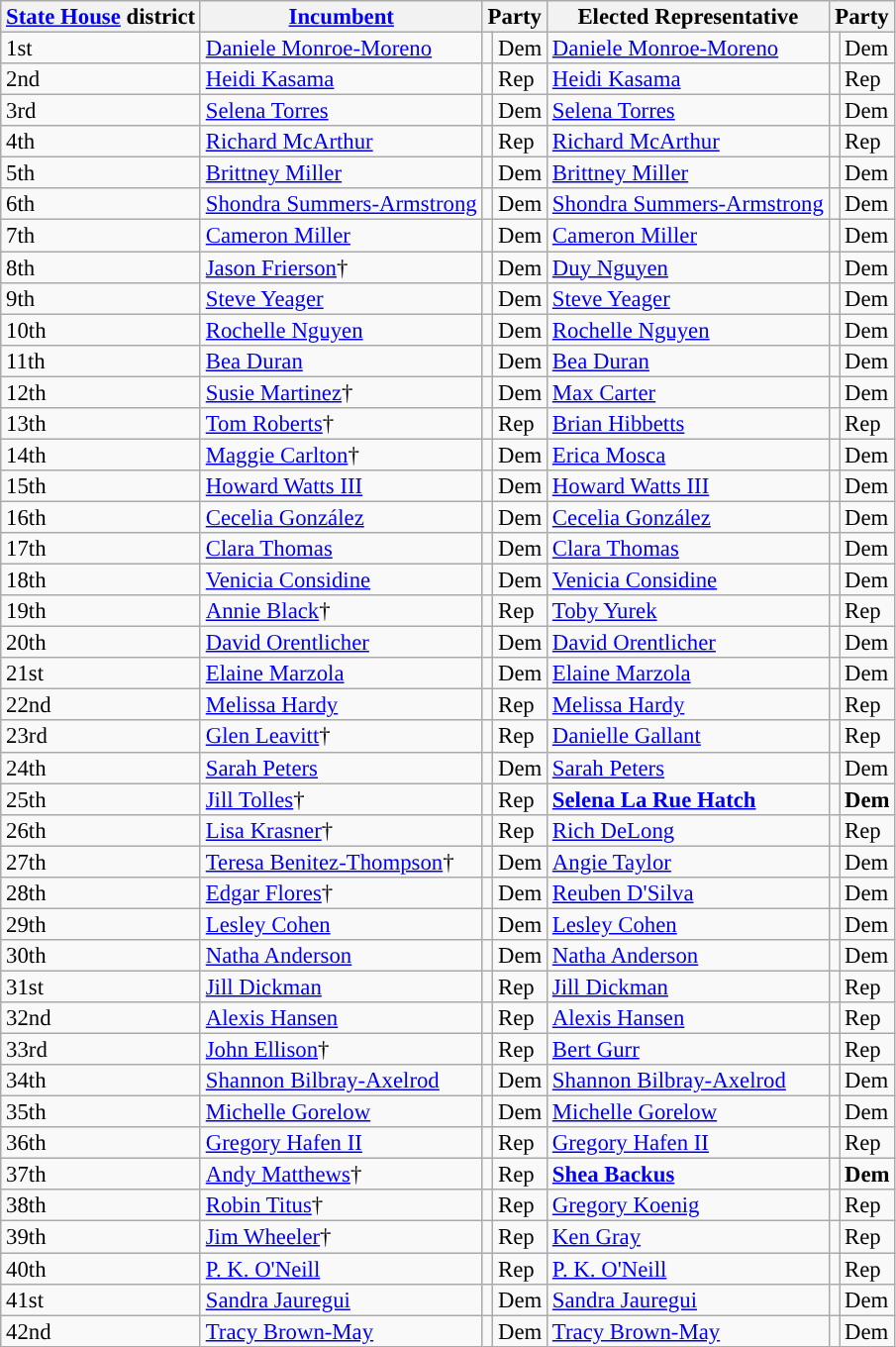<table class="sortable wikitable" style="font-size:95%;line-height:14px;">
<tr>
<th class="sortable"><a href='#'>State House</a> district</th>
<th class="unsortable"><a href='#'>Incumbent</a></th>
<th colspan="2">Party</th>
<th class="unsortable">Elected Representative</th>
<th colspan="2">Party</th>
</tr>
<tr>
<td>1st</td>
<td><a href='#'>Daniele Monroe-Moreno</a></td>
<td style="background:"></td>
<td>Dem</td>
<td><a href='#'>Daniele Monroe-Moreno</a></td>
<td style="background:"></td>
<td>Dem</td>
</tr>
<tr>
<td>2nd</td>
<td><a href='#'>Heidi Kasama</a></td>
<td style="background:"></td>
<td>Rep</td>
<td><a href='#'>Heidi Kasama</a></td>
<td style="background:"></td>
<td>Rep</td>
</tr>
<tr>
<td>3rd</td>
<td><a href='#'>Selena Torres</a></td>
<td style="background:"></td>
<td>Dem</td>
<td><a href='#'>Selena Torres</a></td>
<td style="background:"></td>
<td>Dem</td>
</tr>
<tr>
<td>4th</td>
<td><a href='#'>Richard McArthur</a></td>
<td style="background:"></td>
<td>Rep</td>
<td><a href='#'>Richard McArthur</a></td>
<td style="background:"></td>
<td>Rep</td>
</tr>
<tr>
<td>5th</td>
<td><a href='#'>Brittney Miller</a></td>
<td style="background:"></td>
<td>Dem</td>
<td><a href='#'>Brittney Miller</a></td>
<td style="background:"></td>
<td>Dem</td>
</tr>
<tr>
<td>6th</td>
<td><a href='#'>Shondra Summers-Armstrong</a></td>
<td style="background:"></td>
<td>Dem</td>
<td><a href='#'>Shondra Summers-Armstrong</a></td>
<td style="background:"></td>
<td>Dem</td>
</tr>
<tr>
<td>7th</td>
<td><a href='#'>Cameron Miller</a></td>
<td style="background:"></td>
<td>Dem</td>
<td><a href='#'>Cameron Miller</a></td>
<td style="background:"></td>
<td>Dem</td>
</tr>
<tr>
<td>8th</td>
<td><a href='#'>Jason Frierson</a>†</td>
<td style="background:"></td>
<td>Dem</td>
<td><a href='#'>Duy Nguyen</a></td>
<td style="background:"></td>
<td>Dem</td>
</tr>
<tr>
<td>9th</td>
<td><a href='#'>Steve Yeager</a></td>
<td style="background:"></td>
<td>Dem</td>
<td><a href='#'>Steve Yeager</a></td>
<td style="background:"></td>
<td>Dem</td>
</tr>
<tr>
<td>10th</td>
<td><a href='#'>Rochelle Nguyen</a></td>
<td style="background:"></td>
<td>Dem</td>
<td><a href='#'>Rochelle Nguyen</a></td>
<td style="background:"></td>
<td>Dem</td>
</tr>
<tr>
<td>11th</td>
<td><a href='#'>Bea Duran</a></td>
<td style="background:"></td>
<td>Dem</td>
<td><a href='#'>Bea Duran</a></td>
<td style="background:"></td>
<td>Dem</td>
</tr>
<tr>
<td>12th</td>
<td><a href='#'>Susie Martinez</a>†</td>
<td style="background:"></td>
<td>Dem</td>
<td><a href='#'>Max Carter</a></td>
<td style="background:"></td>
<td>Dem</td>
</tr>
<tr>
<td>13th</td>
<td><a href='#'>Tom Roberts</a>†</td>
<td style="background:"></td>
<td>Rep</td>
<td><a href='#'>Brian Hibbetts</a></td>
<td style="background:"></td>
<td>Rep</td>
</tr>
<tr>
<td>14th</td>
<td><a href='#'>Maggie Carlton</a>†</td>
<td style="background:"></td>
<td>Dem</td>
<td><a href='#'>Erica Mosca</a></td>
<td style="background:"></td>
<td>Dem</td>
</tr>
<tr>
<td>15th</td>
<td><a href='#'>Howard Watts III</a></td>
<td style="background:"></td>
<td>Dem</td>
<td><a href='#'>Howard Watts III</a></td>
<td style="background:"></td>
<td>Dem</td>
</tr>
<tr>
<td>16th</td>
<td><a href='#'>Cecelia González</a></td>
<td style="background:"></td>
<td>Dem</td>
<td><a href='#'>Cecelia González</a></td>
<td style="background:"></td>
<td>Dem</td>
</tr>
<tr>
<td>17th</td>
<td><a href='#'>Clara Thomas</a></td>
<td style="background:"></td>
<td>Dem</td>
<td><a href='#'>Clara Thomas</a></td>
<td style="background:"></td>
<td>Dem</td>
</tr>
<tr>
<td>18th</td>
<td><a href='#'>Venicia Considine</a></td>
<td style="background:"></td>
<td>Dem</td>
<td><a href='#'>Venicia Considine</a></td>
<td style="background:"></td>
<td>Dem</td>
</tr>
<tr>
<td>19th</td>
<td><a href='#'>Annie Black</a>†</td>
<td style="background:"></td>
<td>Rep</td>
<td><a href='#'>Toby Yurek</a></td>
<td style="background:"></td>
<td>Rep</td>
</tr>
<tr>
<td>20th</td>
<td><a href='#'>David Orentlicher</a></td>
<td style="background:"></td>
<td>Dem</td>
<td><a href='#'>David Orentlicher</a></td>
<td style="background:"></td>
<td>Dem</td>
</tr>
<tr>
<td>21st</td>
<td><a href='#'>Elaine Marzola</a></td>
<td style="background:"></td>
<td>Dem</td>
<td><a href='#'>Elaine Marzola</a></td>
<td style="background:"></td>
<td>Dem</td>
</tr>
<tr>
<td>22nd</td>
<td><a href='#'>Melissa Hardy</a></td>
<td style="background:"></td>
<td>Rep</td>
<td><a href='#'>Melissa Hardy</a></td>
<td style="background:"></td>
<td>Rep</td>
</tr>
<tr>
<td>23rd</td>
<td><a href='#'>Glen Leavitt</a>†</td>
<td style="background:"></td>
<td>Rep</td>
<td><a href='#'>Danielle Gallant</a></td>
<td style="background:"></td>
<td>Rep</td>
</tr>
<tr>
<td>24th</td>
<td><a href='#'>Sarah Peters</a></td>
<td style="background:"></td>
<td>Dem</td>
<td><a href='#'>Sarah Peters</a></td>
<td style="background:"></td>
<td>Dem</td>
</tr>
<tr>
<td>25th</td>
<td><a href='#'>Jill Tolles</a>†</td>
<td style="background:"></td>
<td>Rep</td>
<td><strong><a href='#'>Selena La Rue Hatch</a></strong></td>
<td style="background:"></td>
<td><strong>Dem</strong></td>
</tr>
<tr>
<td>26th</td>
<td><a href='#'>Lisa Krasner</a>†</td>
<td style="background:"></td>
<td>Rep</td>
<td><a href='#'>Rich DeLong</a></td>
<td style="background:"></td>
<td>Rep</td>
</tr>
<tr>
<td>27th</td>
<td><a href='#'>Teresa Benitez-Thompson</a>†</td>
<td style="background:"></td>
<td>Dem</td>
<td><a href='#'>Angie Taylor</a></td>
<td style="background:"></td>
<td>Dem</td>
</tr>
<tr>
<td>28th</td>
<td><a href='#'>Edgar Flores</a>†</td>
<td style="background:"></td>
<td>Dem</td>
<td><a href='#'>Reuben D'Silva</a></td>
<td style="background:"></td>
<td>Dem</td>
</tr>
<tr>
<td>29th</td>
<td><a href='#'>Lesley Cohen</a></td>
<td style="background:"></td>
<td>Dem</td>
<td><a href='#'>Lesley Cohen</a></td>
<td style="background:"></td>
<td>Dem</td>
</tr>
<tr>
<td>30th</td>
<td><a href='#'>Natha Anderson</a></td>
<td style="background:"></td>
<td>Dem</td>
<td><a href='#'>Natha Anderson</a></td>
<td style="background:"></td>
<td>Dem</td>
</tr>
<tr>
<td>31st</td>
<td><a href='#'>Jill Dickman</a></td>
<td style="background:"></td>
<td>Rep</td>
<td><a href='#'>Jill Dickman</a></td>
<td style="background:"></td>
<td>Rep</td>
</tr>
<tr>
<td>32nd</td>
<td><a href='#'>Alexis Hansen</a></td>
<td style="background:"></td>
<td>Rep</td>
<td><a href='#'>Alexis Hansen</a></td>
<td style="background:"></td>
<td>Rep</td>
</tr>
<tr>
<td>33rd</td>
<td><a href='#'>John Ellison</a>†</td>
<td style="background:"></td>
<td>Rep</td>
<td><a href='#'>Bert Gurr</a></td>
<td style="background:"></td>
<td>Rep</td>
</tr>
<tr>
<td>34th</td>
<td><a href='#'>Shannon Bilbray-Axelrod</a></td>
<td style="background:"></td>
<td>Dem</td>
<td><a href='#'>Shannon Bilbray-Axelrod</a></td>
<td style="background:"></td>
<td>Dem</td>
</tr>
<tr>
<td>35th</td>
<td><a href='#'>Michelle Gorelow</a></td>
<td style="background:"></td>
<td>Dem</td>
<td><a href='#'>Michelle Gorelow</a></td>
<td style="background:"></td>
<td>Dem</td>
</tr>
<tr>
<td>36th</td>
<td><a href='#'>Gregory Hafen II</a></td>
<td style="background:"></td>
<td>Rep</td>
<td><a href='#'>Gregory Hafen II</a></td>
<td style="background:"></td>
<td>Rep</td>
</tr>
<tr>
<td>37th</td>
<td><a href='#'>Andy Matthews</a>†</td>
<td style="background:"></td>
<td>Rep</td>
<td><strong><a href='#'>Shea Backus</a></strong></td>
<td style="background:"></td>
<td><strong>Dem</strong></td>
</tr>
<tr>
<td>38th</td>
<td><a href='#'>Robin Titus</a>†</td>
<td style="background:"></td>
<td>Rep</td>
<td><a href='#'>Gregory Koenig</a></td>
<td style="background:"></td>
<td>Rep</td>
</tr>
<tr>
<td>39th</td>
<td><a href='#'>Jim Wheeler</a>†</td>
<td style="background:"></td>
<td>Rep</td>
<td><a href='#'>Ken Gray</a></td>
<td style="background:"></td>
<td>Rep</td>
</tr>
<tr>
<td>40th</td>
<td><a href='#'>P. K. O'Neill</a></td>
<td style="background:"></td>
<td>Rep</td>
<td><a href='#'>P. K. O'Neill</a></td>
<td style="background:"></td>
<td>Rep</td>
</tr>
<tr>
<td>41st</td>
<td><a href='#'>Sandra Jauregui</a></td>
<td style="background:"></td>
<td>Dem</td>
<td><a href='#'>Sandra Jauregui</a></td>
<td style="background:"></td>
<td>Dem</td>
</tr>
<tr>
<td>42nd</td>
<td><a href='#'>Tracy Brown-May</a></td>
<td style="background:"></td>
<td>Dem</td>
<td><a href='#'>Tracy Brown-May</a></td>
<td style="background:"></td>
<td>Dem</td>
</tr>
</table>
